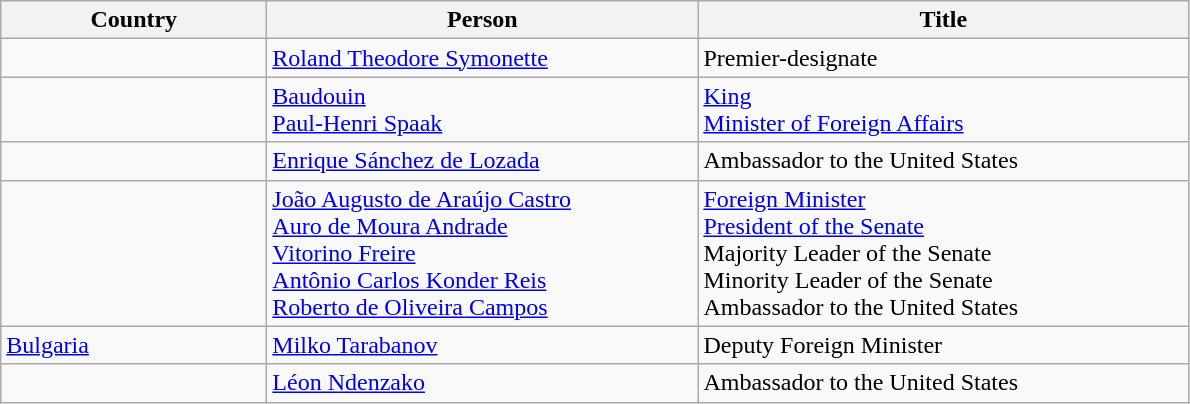<table class="wikitable">
<tr style="vertical-align: top;">
<th width="170">Country</th>
<th width="280">Person</th>
<th width="320">Title</th>
</tr>
<tr style="vertical-align: top;">
<td></td>
<td><a href='#'>Roland Theodore Symonette</a></td>
<td>Premier-designate</td>
</tr>
<tr style="vertical-align: top;">
<td></td>
<td><a href='#'>Baudouin</a><br><a href='#'>Paul-Henri Spaak</a></td>
<td><a href='#'>King</a><br><a href='#'>Minister of Foreign Affairs</a></td>
</tr>
<tr style="vertical-align: top;">
<td></td>
<td><a href='#'>Enrique Sánchez de Lozada</a></td>
<td>Ambassador to the United States</td>
</tr>
<tr style="vertical-align: top;">
<td></td>
<td><a href='#'>João Augusto de Araújo Castro</a><br><a href='#'>Auro de Moura Andrade</a><br><a href='#'>Vitorino Freire</a><br><a href='#'>Antônio Carlos Konder Reis</a><br><a href='#'>Roberto de Oliveira Campos</a></td>
<td><a href='#'>Foreign Minister</a><br><a href='#'>President of the Senate</a><br>Majority Leader of the Senate<br>Minority Leader of the Senate<br>Ambassador to the United States</td>
</tr>
<tr style="vertical-align: top;">
<td> <a href='#'>Bulgaria</a></td>
<td><a href='#'>Milko Tarabanov</a></td>
<td>Deputy Foreign Minister</td>
</tr>
<tr style="vertical-align: top;">
<td></td>
<td><a href='#'>Léon Ndenzako</a></td>
<td>Ambassador to the United States</td>
</tr>
</table>
